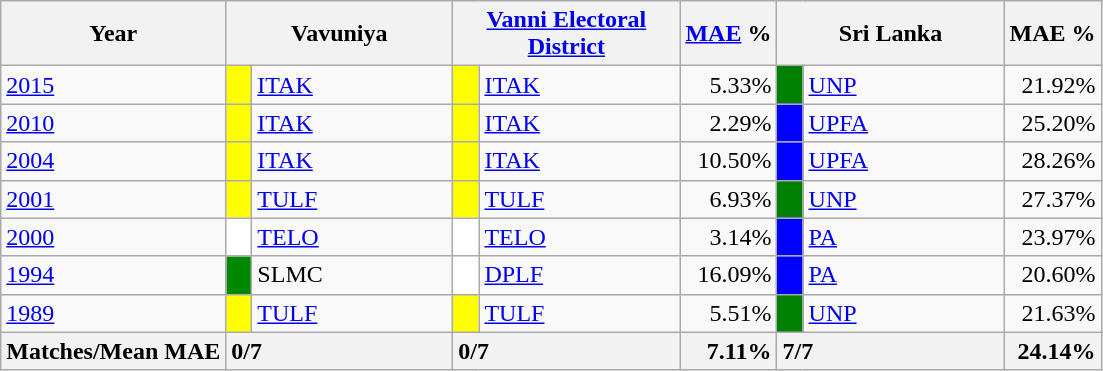<table class="wikitable">
<tr>
<th>Year</th>
<th colspan="2" width="144px">Vavuniya</th>
<th colspan="2" width="144px"><a href='#'>Vanni Electoral District</a></th>
<th><a href='#'>MAE</a> %</th>
<th colspan="2" width="144px">Sri Lanka</th>
<th>MAE %</th>
</tr>
<tr>
<td><a href='#'>2015</a></td>
<td style="background-color:yellow;" width="10px"></td>
<td style="text-align:left;"><a href='#'>ITAK</a></td>
<td style="background-color:yellow;" width="10px"></td>
<td style="text-align:left;"><a href='#'>ITAK</a></td>
<td style="text-align:right;">5.33%</td>
<td style="background-color:green;" width="10px"></td>
<td style="text-align:left;"><a href='#'>UNP</a></td>
<td style="text-align:right;">21.92%</td>
</tr>
<tr>
<td><a href='#'>2010</a></td>
<td style="background-color:yellow;" width="10px"></td>
<td style="text-align:left;"><a href='#'>ITAK</a></td>
<td style="background-color:yellow;" width="10px"></td>
<td style="text-align:left;"><a href='#'>ITAK</a></td>
<td style="text-align:right;">2.29%</td>
<td style="background-color:blue;" width="10px"></td>
<td style="text-align:left;"><a href='#'>UPFA</a></td>
<td style="text-align:right;">25.20%</td>
</tr>
<tr>
<td><a href='#'>2004</a></td>
<td style="background-color:yellow;" width="10px"></td>
<td style="text-align:left;"><a href='#'>ITAK</a></td>
<td style="background-color:yellow;" width="10px"></td>
<td style="text-align:left;"><a href='#'>ITAK</a></td>
<td style="text-align:right;">10.50%</td>
<td style="background-color:blue;" width="10px"></td>
<td style="text-align:left;"><a href='#'>UPFA</a></td>
<td style="text-align:right;">28.26%</td>
</tr>
<tr>
<td><a href='#'>2001</a></td>
<td style="background-color:yellow;" width="10px"></td>
<td style="text-align:left;"><a href='#'>TULF</a></td>
<td style="background-color:yellow;" width="10px"></td>
<td style="text-align:left;"><a href='#'>TULF</a></td>
<td style="text-align:right;">6.93%</td>
<td style="background-color:green;" width="10px"></td>
<td style="text-align:left;"><a href='#'>UNP</a></td>
<td style="text-align:right;">27.37%</td>
</tr>
<tr>
<td><a href='#'>2000</a></td>
<td style="background-color:white;" width="10px"></td>
<td style="text-align:left;"><a href='#'>TELO</a></td>
<td style="background-color:white;" width="10px"></td>
<td style="text-align:left;"><a href='#'>TELO</a></td>
<td style="text-align:right;">3.14%</td>
<td style="background-color:blue;" width="10px"></td>
<td style="text-align:left;"><a href='#'>PA</a></td>
<td style="text-align:right;">23.97%</td>
</tr>
<tr>
<td><a href='#'>1994</a></td>
<td style="background-color:#008800;" width="10px"></td>
<td style="text-align:left;">SLMC</td>
<td style="background-color:white;" width="10px"></td>
<td style="text-align:left;"><a href='#'>DPLF</a></td>
<td style="text-align:right;">16.09%</td>
<td style="background-color:blue;" width="10px"></td>
<td style="text-align:left;"><a href='#'>PA</a></td>
<td style="text-align:right;">20.60%</td>
</tr>
<tr>
<td><a href='#'>1989</a></td>
<td style="background-color:yellow;" width="10px"></td>
<td style="text-align:left;"><a href='#'>TULF</a></td>
<td style="background-color:yellow;" width="10px"></td>
<td style="text-align:left;"><a href='#'>TULF</a></td>
<td style="text-align:right;">5.51%</td>
<td style="background-color:green;" width="10px"></td>
<td style="text-align:left;"><a href='#'>UNP</a></td>
<td style="text-align:right;">21.63%</td>
</tr>
<tr>
<th>Matches/Mean MAE</th>
<th style="text-align:left;"colspan="2" width="144px">0/7</th>
<th style="text-align:left;"colspan="2" width="144px">0/7</th>
<th style="text-align:right;">7.11%</th>
<th style="text-align:left;"colspan="2" width="144px">7/7</th>
<th style="text-align:right;">24.14%</th>
</tr>
</table>
